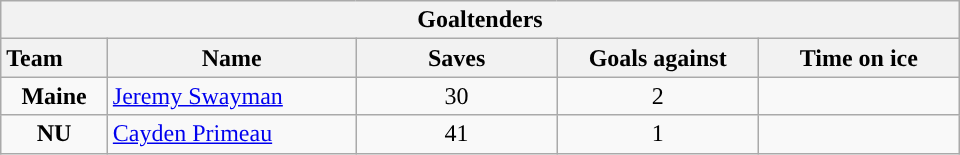<table class="wikitable" style="width:40em; text-align:right;">
<tr>
<th colspan=5>Goaltenders</th>
</tr>
<tr>
<th style="width:4em; text-align:left;">Team</th>
<th style="width:10em;">Name</th>
<th style="width:8em;">Saves</th>
<th style="width:8em;">Goals against</th>
<th style="width:8em;">Time on ice</th>
</tr>
<tr>
<td align=center><strong>Maine</strong></td>
<td style="text-align:left;"><a href='#'>Jeremy Swayman</a></td>
<td align=center>30</td>
<td align=center>2</td>
<td align=center></td>
</tr>
<tr>
<td align=center><strong>NU</strong></td>
<td style="text-align:left;"><a href='#'>Cayden Primeau</a></td>
<td align=center>41</td>
<td align=center>1</td>
<td align=center></td>
</tr>
</table>
